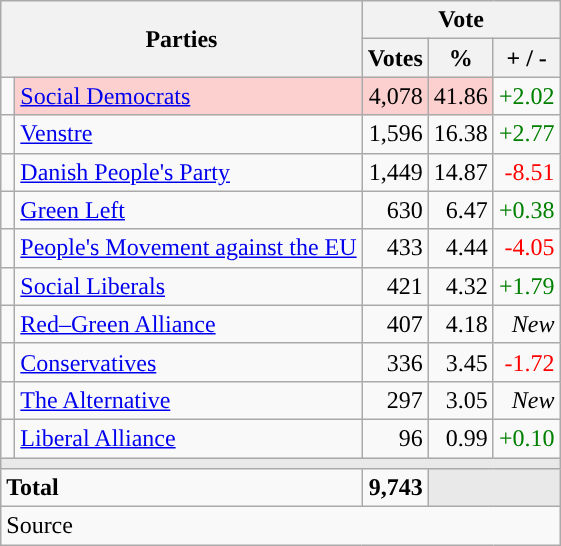<table class="wikitable" style="text-align:right;">
<tr>
<th style="text-align:centre;" rowspan="2" colspan="2" width="225">Parties</th>
<th colspan="3">Vote</th>
</tr>
<tr>
<th width="15">Votes</th>
<th width="15">%</th>
<th width="15">+ / -</th>
</tr>
<tr>
<td width="2" style="color:inherit;background:"></td>
<td bgcolor=#fbd0ce   align="left"><a href='#'>Social Democrats</a></td>
<td bgcolor=#fbd0ce>4,078</td>
<td bgcolor=#fbd0ce>41.86</td>
<td style=color:green;>+2.02</td>
</tr>
<tr>
<td width="2" style="color:inherit;background:"></td>
<td align="left"><a href='#'>Venstre</a></td>
<td>1,596</td>
<td>16.38</td>
<td style=color:green;>+2.77</td>
</tr>
<tr>
<td width="2" style="color:inherit;background:"></td>
<td align="left"><a href='#'>Danish People's Party</a></td>
<td>1,449</td>
<td>14.87</td>
<td style=color:red;>-8.51</td>
</tr>
<tr>
<td width="2" style="color:inherit;background:"></td>
<td align="left"><a href='#'>Green Left</a></td>
<td>630</td>
<td>6.47</td>
<td style=color:green;>+0.38</td>
</tr>
<tr>
<td width="2" style="color:inherit;background:"></td>
<td align="left"><a href='#'>People's Movement against the EU</a></td>
<td>433</td>
<td>4.44</td>
<td style=color:red;>-4.05</td>
</tr>
<tr>
<td width="2" style="color:inherit;background:"></td>
<td align="left"><a href='#'>Social Liberals</a></td>
<td>421</td>
<td>4.32</td>
<td style=color:green;>+1.79</td>
</tr>
<tr>
<td width="2" style="color:inherit;background:"></td>
<td align="left"><a href='#'>Red–Green Alliance</a></td>
<td>407</td>
<td>4.18</td>
<td><em>New</em></td>
</tr>
<tr>
<td width="2" style="color:inherit;background:"></td>
<td align="left"><a href='#'>Conservatives</a></td>
<td>336</td>
<td>3.45</td>
<td style=color:red;>-1.72</td>
</tr>
<tr>
<td width="2" style="color:inherit;background:"></td>
<td align="left"><a href='#'>The Alternative</a></td>
<td>297</td>
<td>3.05</td>
<td><em>New</em></td>
</tr>
<tr>
<td width="2" style="color:inherit;background:"></td>
<td align="left"><a href='#'>Liberal Alliance</a></td>
<td>96</td>
<td>0.99</td>
<td style=color:green;>+0.10</td>
</tr>
<tr>
<td colspan="7" bgcolor="#E9E9E9"></td>
</tr>
<tr>
<td align="left" colspan="2"><strong>Total</strong></td>
<td><strong>9,743</strong></td>
<td bgcolor="#E9E9E9" colspan="2"></td>
</tr>
<tr>
<td align="left" colspan="6">Source</td>
</tr>
</table>
